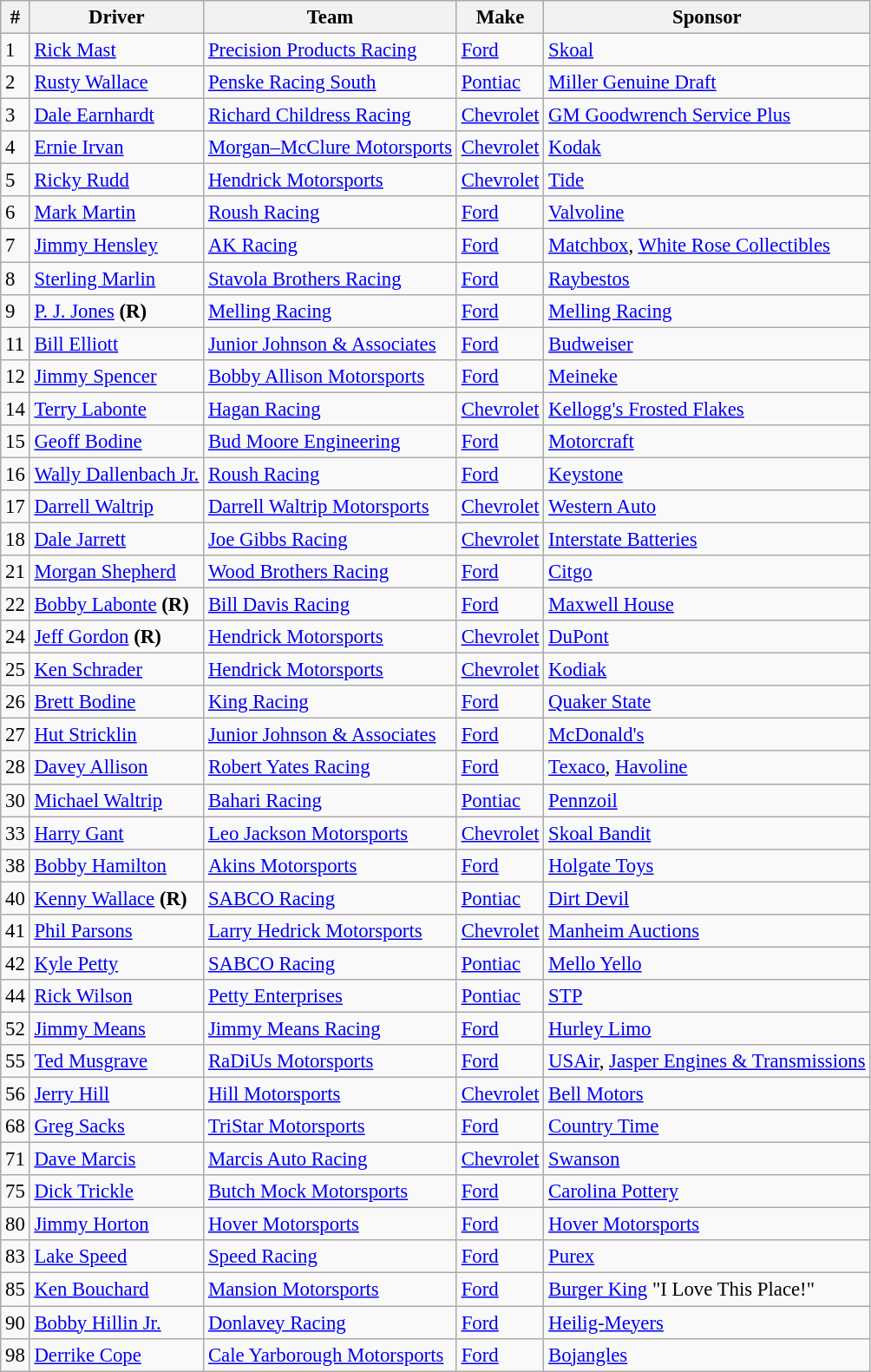<table class="wikitable" style="font-size:95%">
<tr>
<th>#</th>
<th>Driver</th>
<th>Team</th>
<th>Make</th>
<th>Sponsor</th>
</tr>
<tr>
<td>1</td>
<td><a href='#'>Rick Mast</a></td>
<td><a href='#'>Precision Products Racing</a></td>
<td><a href='#'>Ford</a></td>
<td><a href='#'>Skoal</a></td>
</tr>
<tr>
<td>2</td>
<td><a href='#'>Rusty Wallace</a></td>
<td><a href='#'>Penske Racing South</a></td>
<td><a href='#'>Pontiac</a></td>
<td><a href='#'>Miller Genuine Draft</a></td>
</tr>
<tr>
<td>3</td>
<td><a href='#'>Dale Earnhardt</a></td>
<td><a href='#'>Richard Childress Racing</a></td>
<td><a href='#'>Chevrolet</a></td>
<td><a href='#'>GM Goodwrench Service Plus</a></td>
</tr>
<tr>
<td>4</td>
<td><a href='#'>Ernie Irvan</a></td>
<td><a href='#'>Morgan–McClure Motorsports</a></td>
<td><a href='#'>Chevrolet</a></td>
<td><a href='#'>Kodak</a></td>
</tr>
<tr>
<td>5</td>
<td><a href='#'>Ricky Rudd</a></td>
<td><a href='#'>Hendrick Motorsports</a></td>
<td><a href='#'>Chevrolet</a></td>
<td><a href='#'>Tide</a></td>
</tr>
<tr>
<td>6</td>
<td><a href='#'>Mark Martin</a></td>
<td><a href='#'>Roush Racing</a></td>
<td><a href='#'>Ford</a></td>
<td><a href='#'>Valvoline</a></td>
</tr>
<tr>
<td>7</td>
<td><a href='#'>Jimmy Hensley</a></td>
<td><a href='#'>AK Racing</a></td>
<td><a href='#'>Ford</a></td>
<td><a href='#'>Matchbox</a>, <a href='#'>White Rose Collectibles</a></td>
</tr>
<tr>
<td>8</td>
<td><a href='#'>Sterling Marlin</a></td>
<td><a href='#'>Stavola Brothers Racing</a></td>
<td><a href='#'>Ford</a></td>
<td><a href='#'>Raybestos</a></td>
</tr>
<tr>
<td>9</td>
<td><a href='#'>P. J. Jones</a> <strong>(R)</strong></td>
<td><a href='#'>Melling Racing</a></td>
<td><a href='#'>Ford</a></td>
<td><a href='#'>Melling Racing</a></td>
</tr>
<tr>
<td>11</td>
<td><a href='#'>Bill Elliott</a></td>
<td><a href='#'>Junior Johnson & Associates</a></td>
<td><a href='#'>Ford</a></td>
<td><a href='#'>Budweiser</a></td>
</tr>
<tr>
<td>12</td>
<td><a href='#'>Jimmy Spencer</a></td>
<td><a href='#'>Bobby Allison Motorsports</a></td>
<td><a href='#'>Ford</a></td>
<td><a href='#'>Meineke</a></td>
</tr>
<tr>
<td>14</td>
<td><a href='#'>Terry Labonte</a></td>
<td><a href='#'>Hagan Racing</a></td>
<td><a href='#'>Chevrolet</a></td>
<td><a href='#'>Kellogg's Frosted Flakes</a></td>
</tr>
<tr>
<td>15</td>
<td><a href='#'>Geoff Bodine</a></td>
<td><a href='#'>Bud Moore Engineering</a></td>
<td><a href='#'>Ford</a></td>
<td><a href='#'>Motorcraft</a></td>
</tr>
<tr>
<td>16</td>
<td><a href='#'>Wally Dallenbach Jr.</a></td>
<td><a href='#'>Roush Racing</a></td>
<td><a href='#'>Ford</a></td>
<td><a href='#'>Keystone</a></td>
</tr>
<tr>
<td>17</td>
<td><a href='#'>Darrell Waltrip</a></td>
<td><a href='#'>Darrell Waltrip Motorsports</a></td>
<td><a href='#'>Chevrolet</a></td>
<td><a href='#'>Western Auto</a></td>
</tr>
<tr>
<td>18</td>
<td><a href='#'>Dale Jarrett</a></td>
<td><a href='#'>Joe Gibbs Racing</a></td>
<td><a href='#'>Chevrolet</a></td>
<td><a href='#'>Interstate Batteries</a></td>
</tr>
<tr>
<td>21</td>
<td><a href='#'>Morgan Shepherd</a></td>
<td><a href='#'>Wood Brothers Racing</a></td>
<td><a href='#'>Ford</a></td>
<td><a href='#'>Citgo</a></td>
</tr>
<tr>
<td>22</td>
<td><a href='#'>Bobby Labonte</a> <strong>(R)</strong></td>
<td><a href='#'>Bill Davis Racing</a></td>
<td><a href='#'>Ford</a></td>
<td><a href='#'>Maxwell House</a></td>
</tr>
<tr>
<td>24</td>
<td><a href='#'>Jeff Gordon</a> <strong>(R)</strong></td>
<td><a href='#'>Hendrick Motorsports</a></td>
<td><a href='#'>Chevrolet</a></td>
<td><a href='#'>DuPont</a></td>
</tr>
<tr>
<td>25</td>
<td><a href='#'>Ken Schrader</a></td>
<td><a href='#'>Hendrick Motorsports</a></td>
<td><a href='#'>Chevrolet</a></td>
<td><a href='#'>Kodiak</a></td>
</tr>
<tr>
<td>26</td>
<td><a href='#'>Brett Bodine</a></td>
<td><a href='#'>King Racing</a></td>
<td><a href='#'>Ford</a></td>
<td><a href='#'>Quaker State</a></td>
</tr>
<tr>
<td>27</td>
<td><a href='#'>Hut Stricklin</a></td>
<td><a href='#'>Junior Johnson & Associates</a></td>
<td><a href='#'>Ford</a></td>
<td><a href='#'>McDonald's</a></td>
</tr>
<tr>
<td>28</td>
<td><a href='#'>Davey Allison</a></td>
<td><a href='#'>Robert Yates Racing</a></td>
<td><a href='#'>Ford</a></td>
<td><a href='#'>Texaco</a>, <a href='#'>Havoline</a></td>
</tr>
<tr>
<td>30</td>
<td><a href='#'>Michael Waltrip</a></td>
<td><a href='#'>Bahari Racing</a></td>
<td><a href='#'>Pontiac</a></td>
<td><a href='#'>Pennzoil</a></td>
</tr>
<tr>
<td>33</td>
<td><a href='#'>Harry Gant</a></td>
<td><a href='#'>Leo Jackson Motorsports</a></td>
<td><a href='#'>Chevrolet</a></td>
<td><a href='#'>Skoal Bandit</a></td>
</tr>
<tr>
<td>38</td>
<td><a href='#'>Bobby Hamilton</a></td>
<td><a href='#'>Akins Motorsports</a></td>
<td><a href='#'>Ford</a></td>
<td><a href='#'>Holgate Toys</a></td>
</tr>
<tr>
<td>40</td>
<td><a href='#'>Kenny Wallace</a> <strong>(R)</strong></td>
<td><a href='#'>SABCO Racing</a></td>
<td><a href='#'>Pontiac</a></td>
<td><a href='#'>Dirt Devil</a></td>
</tr>
<tr>
<td>41</td>
<td><a href='#'>Phil Parsons</a></td>
<td><a href='#'>Larry Hedrick Motorsports</a></td>
<td><a href='#'>Chevrolet</a></td>
<td><a href='#'>Manheim Auctions</a></td>
</tr>
<tr>
<td>42</td>
<td><a href='#'>Kyle Petty</a></td>
<td><a href='#'>SABCO Racing</a></td>
<td><a href='#'>Pontiac</a></td>
<td><a href='#'>Mello Yello</a></td>
</tr>
<tr>
<td>44</td>
<td><a href='#'>Rick Wilson</a></td>
<td><a href='#'>Petty Enterprises</a></td>
<td><a href='#'>Pontiac</a></td>
<td><a href='#'>STP</a></td>
</tr>
<tr>
<td>52</td>
<td><a href='#'>Jimmy Means</a></td>
<td><a href='#'>Jimmy Means Racing</a></td>
<td><a href='#'>Ford</a></td>
<td><a href='#'>Hurley Limo</a></td>
</tr>
<tr>
<td>55</td>
<td><a href='#'>Ted Musgrave</a></td>
<td><a href='#'>RaDiUs Motorsports</a></td>
<td><a href='#'>Ford</a></td>
<td><a href='#'>USAir</a>, <a href='#'>Jasper Engines & Transmissions</a></td>
</tr>
<tr>
<td>56</td>
<td><a href='#'>Jerry Hill</a></td>
<td><a href='#'>Hill Motorsports</a></td>
<td><a href='#'>Chevrolet</a></td>
<td><a href='#'>Bell Motors</a></td>
</tr>
<tr>
<td>68</td>
<td><a href='#'>Greg Sacks</a></td>
<td><a href='#'>TriStar Motorsports</a></td>
<td><a href='#'>Ford</a></td>
<td><a href='#'>Country Time</a></td>
</tr>
<tr>
<td>71</td>
<td><a href='#'>Dave Marcis</a></td>
<td><a href='#'>Marcis Auto Racing</a></td>
<td><a href='#'>Chevrolet</a></td>
<td><a href='#'>Swanson</a></td>
</tr>
<tr>
<td>75</td>
<td><a href='#'>Dick Trickle</a></td>
<td><a href='#'>Butch Mock Motorsports</a></td>
<td><a href='#'>Ford</a></td>
<td><a href='#'>Carolina Pottery</a></td>
</tr>
<tr>
<td>80</td>
<td><a href='#'>Jimmy Horton</a></td>
<td><a href='#'>Hover Motorsports</a></td>
<td><a href='#'>Ford</a></td>
<td><a href='#'>Hover Motorsports</a></td>
</tr>
<tr>
<td>83</td>
<td><a href='#'>Lake Speed</a></td>
<td><a href='#'>Speed Racing</a></td>
<td><a href='#'>Ford</a></td>
<td><a href='#'>Purex</a></td>
</tr>
<tr>
<td>85</td>
<td><a href='#'>Ken Bouchard</a></td>
<td><a href='#'>Mansion Motorsports</a></td>
<td><a href='#'>Ford</a></td>
<td><a href='#'>Burger King</a> "I Love This Place!"</td>
</tr>
<tr>
<td>90</td>
<td><a href='#'>Bobby Hillin Jr.</a></td>
<td><a href='#'>Donlavey Racing</a></td>
<td><a href='#'>Ford</a></td>
<td><a href='#'>Heilig-Meyers</a></td>
</tr>
<tr>
<td>98</td>
<td><a href='#'>Derrike Cope</a></td>
<td><a href='#'>Cale Yarborough Motorsports</a></td>
<td><a href='#'>Ford</a></td>
<td><a href='#'>Bojangles</a></td>
</tr>
</table>
